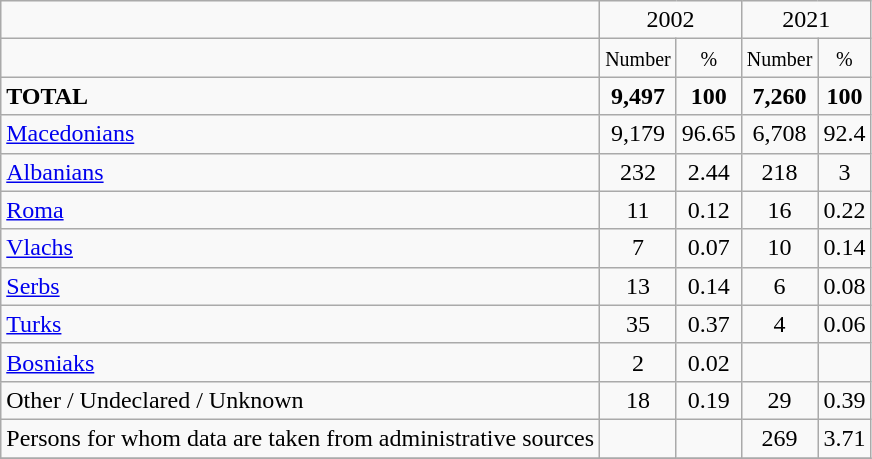<table class="wikitable">
<tr>
<td></td>
<td colspan="2" align="center">2002</td>
<td colspan="2" align="center">2021</td>
</tr>
<tr>
<td></td>
<td align="center"><small>Number</small></td>
<td align="center"><small>%</small></td>
<td align="center"><small>Number</small></td>
<td align="center"><small>%</small></td>
</tr>
<tr>
<td><strong>TOTAL</strong></td>
<td align="center"><strong>9,497</strong></td>
<td align="center"><strong>100</strong></td>
<td align="center"><strong>7,260</strong></td>
<td align="center"><strong>100</strong></td>
</tr>
<tr>
<td><a href='#'>Macedonians</a></td>
<td align="center">9,179</td>
<td align="center">96.65</td>
<td align="center">6,708</td>
<td align="center">92.4</td>
</tr>
<tr>
<td><a href='#'>Albanians</a></td>
<td align="center">232</td>
<td align="center">2.44</td>
<td align="center">218</td>
<td align="center">3</td>
</tr>
<tr>
<td><a href='#'>Roma</a></td>
<td align="center">11</td>
<td align="center">0.12</td>
<td align="center">16</td>
<td align="center">0.22</td>
</tr>
<tr>
<td><a href='#'>Vlachs</a></td>
<td align="center">7</td>
<td align="center">0.07</td>
<td align="center">10</td>
<td align="center">0.14</td>
</tr>
<tr>
<td><a href='#'>Serbs</a></td>
<td align="center">13</td>
<td align="center">0.14</td>
<td align="center">6</td>
<td align="center">0.08</td>
</tr>
<tr>
<td><a href='#'>Turks</a></td>
<td align="center">35</td>
<td align="center">0.37</td>
<td align="center">4</td>
<td align="center">0.06</td>
</tr>
<tr>
<td><a href='#'>Bosniaks</a></td>
<td align="center">2</td>
<td align="center">0.02</td>
<td align="center"></td>
<td align="center"></td>
</tr>
<tr>
<td>Other / Undeclared / Unknown</td>
<td align="center">18</td>
<td align="center">0.19</td>
<td align="center">29</td>
<td align="center">0.39</td>
</tr>
<tr>
<td>Persons for whom data are taken from administrative sources</td>
<td align="center"></td>
<td align="center"></td>
<td align="center">269</td>
<td align="center">3.71</td>
</tr>
<tr>
</tr>
</table>
